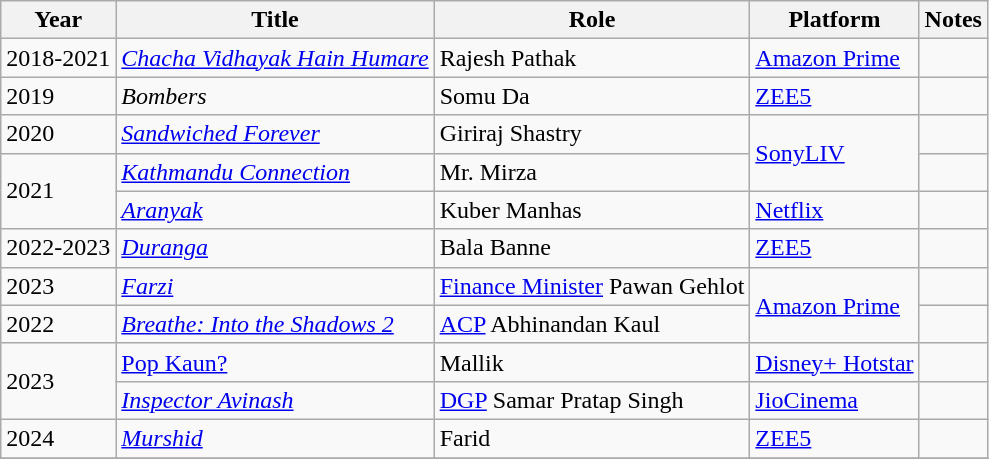<table class="wikitable sortable">
<tr>
<th>Year</th>
<th>Title</th>
<th>Role</th>
<th>Platform</th>
<th class="unsortable">Notes</th>
</tr>
<tr>
<td>2018-2021</td>
<td><em><a href='#'>Chacha Vidhayak Hain Humare</a></em></td>
<td>Rajesh Pathak</td>
<td><a href='#'>Amazon Prime</a></td>
<td></td>
</tr>
<tr>
<td>2019</td>
<td><em>Bombers</em></td>
<td>Somu Da</td>
<td><a href='#'>ZEE5</a></td>
<td></td>
</tr>
<tr>
<td>2020</td>
<td><em><a href='#'>Sandwiched Forever</a></em></td>
<td>Giriraj Shastry</td>
<td rowspan="2"><a href='#'>SonyLIV</a></td>
<td></td>
</tr>
<tr>
<td rowspan=2>2021</td>
<td><em><a href='#'>Kathmandu Connection</a></em></td>
<td>Mr. Mirza</td>
<td></td>
</tr>
<tr>
<td><em><a href='#'>Aranyak</a></em></td>
<td>Kuber Manhas</td>
<td><a href='#'>Netflix</a></td>
<td></td>
</tr>
<tr>
<td>2022-2023</td>
<td><em><a href='#'>Duranga</a></em></td>
<td>Bala Banne</td>
<td><a href='#'>ZEE5</a></td>
<td></td>
</tr>
<tr>
<td>2023</td>
<td><em><a href='#'>Farzi</a></em></td>
<td><a href='#'>Finance Minister</a> Pawan Gehlot</td>
<td rowspan="2"><a href='#'>Amazon Prime</a></td>
<td></td>
</tr>
<tr>
<td>2022</td>
<td><em><a href='#'>Breathe: Into the Shadows 2</a></em></td>
<td><a href='#'>ACP</a> Abhinandan Kaul</td>
<td></td>
</tr>
<tr>
<td rowspan="2">2023</td>
<td><a href='#'>Pop Kaun?</a></td>
<td>Mallik</td>
<td><a href='#'>Disney+ Hotstar</a></td>
<td></td>
</tr>
<tr>
<td><em><a href='#'>Inspector Avinash</a></em></td>
<td><a href='#'>DGP</a> Samar Pratap Singh</td>
<td><a href='#'>JioCinema</a></td>
<td></td>
</tr>
<tr>
<td>2024</td>
<td><em><a href='#'>Murshid</a></em></td>
<td>Farid</td>
<td><a href='#'>ZEE5</a></td>
<td></td>
</tr>
<tr>
</tr>
</table>
